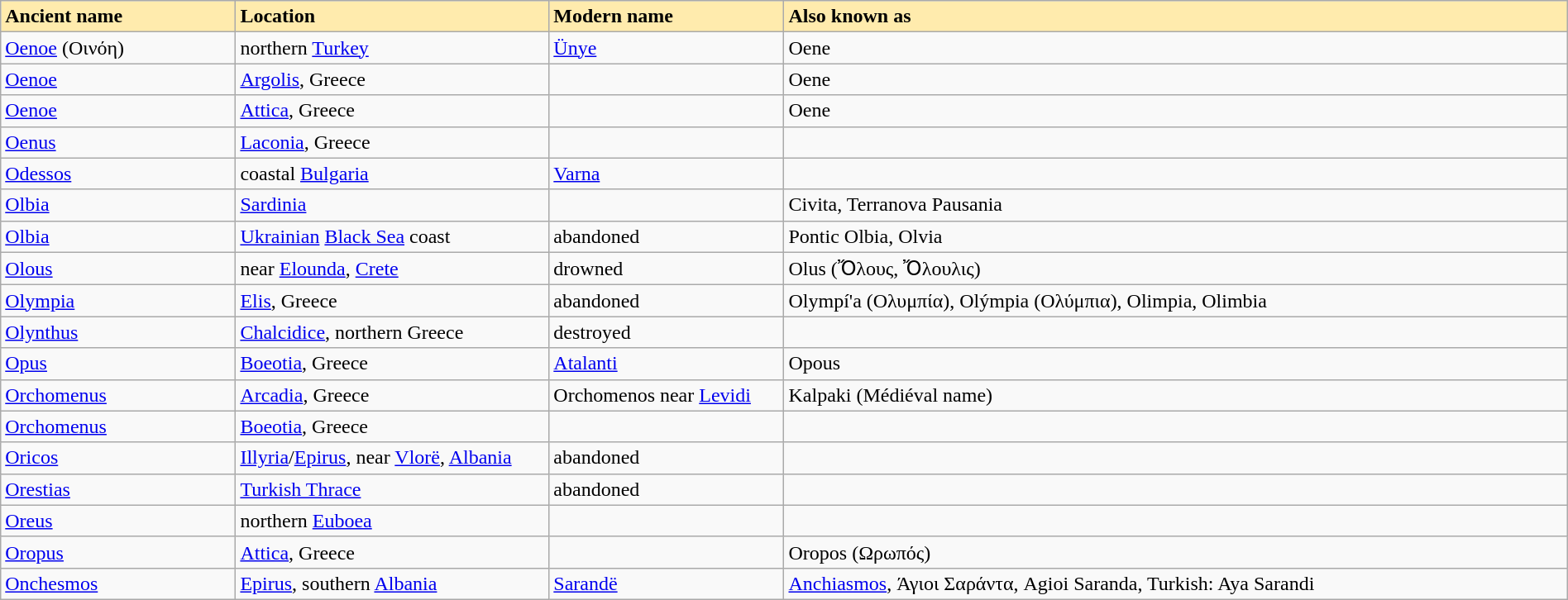<table class="wikitable" width="100%">
<tr>
<td width="15%" bgcolor="#FFEBAD"><strong>Ancient name</strong></td>
<td width="20%" bgcolor="#FFEBAD"><strong>Location</strong></td>
<td width="15%" bgcolor="#FFEBAD"><strong>Modern name</strong></td>
<td width="50%" bgcolor="#FFEBAD"><strong>Also known as</strong></td>
</tr>
<tr>
<td><a href='#'>Oenoe</a> (Οινόη)</td>
<td>northern <a href='#'>Turkey</a></td>
<td><a href='#'>Ünye</a></td>
<td>Oene</td>
</tr>
<tr>
<td><a href='#'>Oenoe</a></td>
<td><a href='#'>Argolis</a>, Greece</td>
<td></td>
<td>Oene</td>
</tr>
<tr>
<td><a href='#'>Oenoe</a></td>
<td><a href='#'>Attica</a>, Greece</td>
<td></td>
<td>Oene</td>
</tr>
<tr>
<td><a href='#'>Oenus</a></td>
<td><a href='#'>Laconia</a>, Greece</td>
<td></td>
<td></td>
</tr>
<tr>
<td><a href='#'>Odessos</a></td>
<td>coastal <a href='#'>Bulgaria</a></td>
<td><a href='#'>Varna</a></td>
<td></td>
</tr>
<tr>
<td><a href='#'>Olbia</a></td>
<td><a href='#'>Sardinia</a></td>
<td></td>
<td>Civita, Terranova Pausania</td>
</tr>
<tr>
<td><a href='#'>Olbia</a></td>
<td><a href='#'>Ukrainian</a> <a href='#'>Black Sea</a> coast</td>
<td>abandoned</td>
<td>Pontic Olbia, Olvia</td>
</tr>
<tr>
<td><a href='#'>Olous</a></td>
<td>near <a href='#'>Elounda</a>, <a href='#'>Crete</a></td>
<td>drowned</td>
<td>Olus (Ὄλους, Ὄλουλις)</td>
</tr>
<tr>
<td><a href='#'>Olympia</a></td>
<td><a href='#'>Elis</a>, Greece</td>
<td>abandoned</td>
<td>Olympí'a (Ολυμπία), Olýmpia (Ολύμπια), Olimpia, Olimbia</td>
</tr>
<tr>
<td><a href='#'>Olynthus</a></td>
<td><a href='#'>Chalcidice</a>, northern Greece</td>
<td>destroyed</td>
<td></td>
</tr>
<tr>
<td><a href='#'>Opus</a></td>
<td><a href='#'>Boeotia</a>, Greece</td>
<td><a href='#'>Atalanti</a></td>
<td>Opous</td>
</tr>
<tr>
<td><a href='#'>Orchomenus</a></td>
<td><a href='#'>Arcadia</a>, Greece</td>
<td>Orchomenos near <a href='#'>Levidi</a></td>
<td>Kalpaki (Médiéval name)</td>
</tr>
<tr>
<td><a href='#'>Orchomenus</a></td>
<td><a href='#'>Boeotia</a>, Greece</td>
<td></td>
<td></td>
</tr>
<tr>
<td><a href='#'>Oricos</a></td>
<td><a href='#'>Illyria</a>/<a href='#'>Epirus</a>, near <a href='#'>Vlorë</a>, <a href='#'>Albania</a></td>
<td>abandoned</td>
<td></td>
</tr>
<tr>
<td><a href='#'>Orestias</a></td>
<td><a href='#'>Turkish Thrace</a></td>
<td>abandoned</td>
<td></td>
</tr>
<tr>
<td><a href='#'>Oreus</a></td>
<td>northern <a href='#'>Euboea</a></td>
<td></td>
<td></td>
</tr>
<tr>
<td><a href='#'>Oropus</a></td>
<td><a href='#'>Attica</a>, Greece</td>
<td></td>
<td>Oropos (Ωρωπός)</td>
</tr>
<tr>
<td><a href='#'>Onchesmos</a></td>
<td><a href='#'>Epirus</a>, southern <a href='#'>Albania</a></td>
<td><a href='#'>Sarandë</a></td>
<td><a href='#'>Anchiasmos</a>, Άγιοι Σαράντα, Agioi Saranda, Turkish: Aya Sarandi</td>
</tr>
</table>
